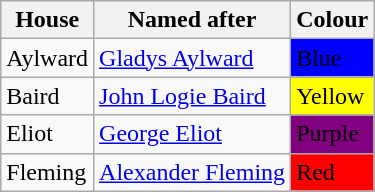<table class="wikitable">
<tr>
<th>House</th>
<th>Named after</th>
<th>Colour</th>
</tr>
<tr>
<td>Aylward</td>
<td><a href='#'>Gladys Aylward</a></td>
<td bgcolor="blue"><span> Blue </span></td>
</tr>
<tr>
<td>Baird</td>
<td><a href='#'>John Logie Baird</a></td>
<td bgcolor="yellow"><span> Yellow </span></td>
</tr>
<tr>
<td>Eliot</td>
<td><a href='#'>George Eliot</a></td>
<td bgcolor="purple"><span> Purple </span></td>
</tr>
<tr>
<td>Fleming</td>
<td><a href='#'>Alexander Fleming</a></td>
<td bgcolor="red"><span> Red </span></td>
</tr>
</table>
